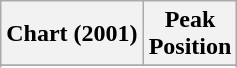<table class="wikitable">
<tr>
<th align="left">Chart (2001)</th>
<th align="left">Peak<br>Position</th>
</tr>
<tr>
</tr>
<tr>
</tr>
</table>
